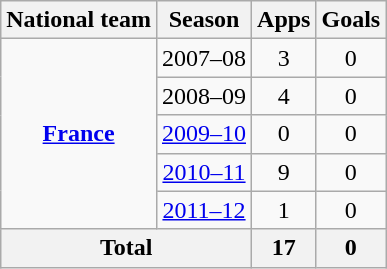<table class="wikitable" style="text-align:center">
<tr>
<th>National team</th>
<th>Season</th>
<th>Apps</th>
<th>Goals</th>
</tr>
<tr>
<td rowspan=5 valign="center"><strong><a href='#'>France</a></strong></td>
<td>2007–08</td>
<td>3</td>
<td>0</td>
</tr>
<tr>
<td>2008–09</td>
<td>4</td>
<td>0</td>
</tr>
<tr>
<td><a href='#'>2009–10</a></td>
<td>0</td>
<td>0</td>
</tr>
<tr>
<td><a href='#'>2010–11</a></td>
<td>9</td>
<td>0</td>
</tr>
<tr>
<td><a href='#'>2011–12</a></td>
<td>1</td>
<td>0</td>
</tr>
<tr>
<th colspan=2>Total</th>
<th>17</th>
<th>0</th>
</tr>
</table>
